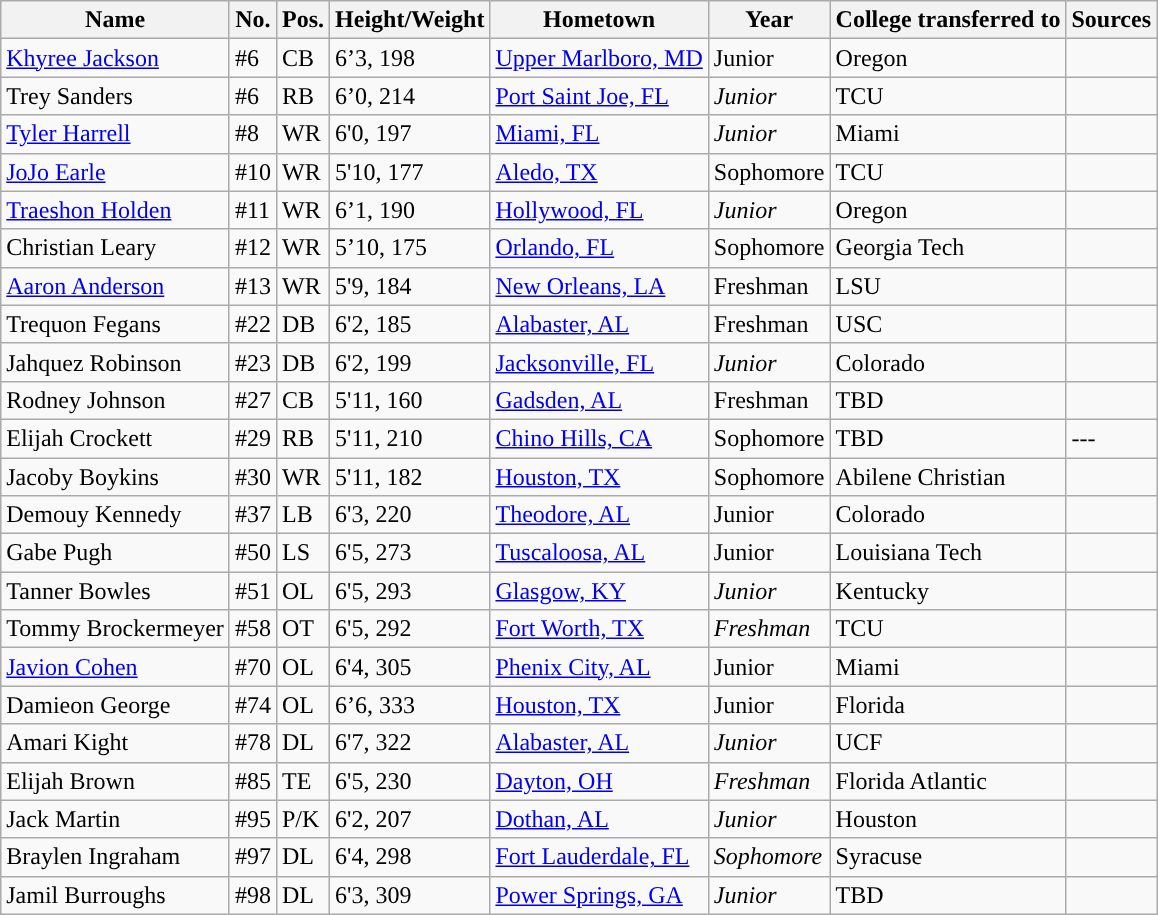<table class="wikitable sortable">
<tr>
<th style="text-align:center; ">Name</th>
<th style="text-align:center; ">No.</th>
<th style="text-align:center; ">Pos.</th>
<th style="text-align:center; ">Height/Weight</th>
<th style="text-align:center; ">Hometown</th>
<th style="text-align:center; ">Year</th>
<th style="text-align:center; ">College transferred to</th>
<th style="text-align:center; ">Sources</th>
</tr>
<tr>
<td><a href='#'>Khyree Jackson</a></td>
<td>#6</td>
<td>CB</td>
<td>6’3, 198</td>
<td><a href='#'>Upper Marlboro, MD</a></td>
<td>Junior</td>
<td>Oregon</td>
<td><br></td>
</tr>
<tr>
<td>Trey Sanders</td>
<td>#6</td>
<td>RB</td>
<td>6’0, 214</td>
<td><a href='#'>Port Saint Joe, FL</a></td>
<td><em> Junior</em></td>
<td>TCU</td>
<td><br></td>
</tr>
<tr>
<td><a href='#'>Tyler Harrell</a></td>
<td>#8</td>
<td>WR</td>
<td>6'0, 197</td>
<td><a href='#'>Miami, FL</a></td>
<td><em> Junior</em></td>
<td>Miami</td>
<td><br></td>
</tr>
<tr>
<td><a href='#'>JoJo Earle</a></td>
<td>#10</td>
<td>WR</td>
<td>5'10, 177</td>
<td><a href='#'>Aledo, TX</a></td>
<td>Sophomore</td>
<td>TCU</td>
<td><br></td>
</tr>
<tr>
<td><a href='#'>Traeshon Holden</a></td>
<td>#11</td>
<td>WR</td>
<td>6’1, 190</td>
<td><a href='#'>Hollywood, FL</a></td>
<td><em> Junior</em></td>
<td>Oregon</td>
<td><br></td>
</tr>
<tr>
<td>Christian Leary</td>
<td>#12</td>
<td>WR</td>
<td>5’10, 175</td>
<td><a href='#'>Orlando, FL</a></td>
<td>Sophomore</td>
<td>Georgia Tech</td>
<td></td>
</tr>
<tr>
<td><a href='#'>Aaron Anderson</a></td>
<td>#13</td>
<td>WR</td>
<td>5'9, 184</td>
<td><a href='#'>New Orleans, LA</a></td>
<td>Freshman</td>
<td>LSU</td>
<td><br></td>
</tr>
<tr>
<td>Trequon Fegans</td>
<td>#22</td>
<td>DB</td>
<td>6'2, 185</td>
<td><a href='#'>Alabaster, AL</a></td>
<td> Freshman</td>
<td>USC</td>
<td><br></td>
</tr>
<tr>
<td>Jahquez Robinson</td>
<td>#23</td>
<td>DB</td>
<td>6'2, 199</td>
<td><a href='#'>Jacksonville, FL</a></td>
<td><em> Junior</em></td>
<td>Colorado</td>
<td><br></td>
</tr>
<tr>
<td>Rodney Johnson</td>
<td>#27</td>
<td>CB</td>
<td>5'11, 160</td>
<td><a href='#'>Gadsden, AL</a></td>
<td>Freshman</td>
<td>TBD</td>
<td></td>
</tr>
<tr>
<td>Elijah Crockett</td>
<td>#29</td>
<td>RB</td>
<td>5'11, 210</td>
<td><a href='#'>Chino Hills, CA</a></td>
<td>Sophomore</td>
<td>TBD</td>
<td>---</td>
</tr>
<tr>
<td>Jacoby Boykins</td>
<td>#30</td>
<td>WR</td>
<td>5'11, 182</td>
<td><a href='#'>Houston, TX</a></td>
<td>Sophomore</td>
<td>Abilene Christian</td>
<td><br></td>
</tr>
<tr>
<td>Demouy Kennedy</td>
<td>#37</td>
<td>LB</td>
<td>6'3, 220</td>
<td><a href='#'>Theodore, AL</a></td>
<td>Junior</td>
<td>Colorado</td>
<td><br></td>
</tr>
<tr>
<td>Gabe Pugh</td>
<td>#50</td>
<td>LS</td>
<td>6'5, 273</td>
<td><a href='#'>Tuscaloosa, AL</a></td>
<td>Junior</td>
<td>Louisiana Tech</td>
<td></td>
</tr>
<tr>
<td>Tanner Bowles</td>
<td>#51</td>
<td>OL</td>
<td>6'5, 293</td>
<td><a href='#'>Glasgow, KY</a></td>
<td><em> Junior</em></td>
<td>Kentucky</td>
<td><br></td>
</tr>
<tr>
<td>Tommy Brockermeyer</td>
<td>#58</td>
<td>OT</td>
<td>6'5, 292</td>
<td><a href='#'>Fort Worth, TX</a></td>
<td><em> Freshman</em></td>
<td>TCU</td>
<td><br></td>
</tr>
<tr>
<td><a href='#'>Javion Cohen</a></td>
<td>#70</td>
<td>OL</td>
<td>6'4, 305</td>
<td><a href='#'>Phenix City, AL</a></td>
<td>Junior</td>
<td>Miami</td>
<td><br></td>
</tr>
<tr>
<td>Damieon George</td>
<td>#74</td>
<td>OL</td>
<td>6’6, 333</td>
<td><a href='#'>Houston, TX</a></td>
<td>Junior</td>
<td>Florida</td>
<td></td>
</tr>
<tr>
<td>Amari Kight</td>
<td>#78</td>
<td>DL</td>
<td>6'7, 322</td>
<td><a href='#'>Alabaster, AL</a></td>
<td><em> Junior</em></td>
<td>UCF</td>
<td></td>
</tr>
<tr>
<td>Elijah Brown</td>
<td>#85</td>
<td>TE</td>
<td>6'5, 230</td>
<td><a href='#'>Dayton, OH</a></td>
<td><em>Freshman</em></td>
<td>Florida Atlantic</td>
<td><br></td>
</tr>
<tr>
<td>Jack Martin</td>
<td>#95</td>
<td>P/K</td>
<td>6'2, 207</td>
<td><a href='#'>Dothan, AL</a></td>
<td><em> Junior</em></td>
<td>Houston</td>
<td><br></td>
</tr>
<tr>
<td>Braylen Ingraham</td>
<td>#97</td>
<td>DL</td>
<td>6'4, 298</td>
<td><a href='#'>Fort Lauderdale, FL</a></td>
<td><em> Sophomore</em></td>
<td>Syracuse</td>
<td><br></td>
</tr>
<tr>
<td>Jamil Burroughs</td>
<td>#98</td>
<td>DL</td>
<td>6'3, 309</td>
<td><a href='#'>Power Springs, GA</a></td>
<td><em> Junior</em></td>
<td>TBD</td>
<td></td>
</tr>
</table>
